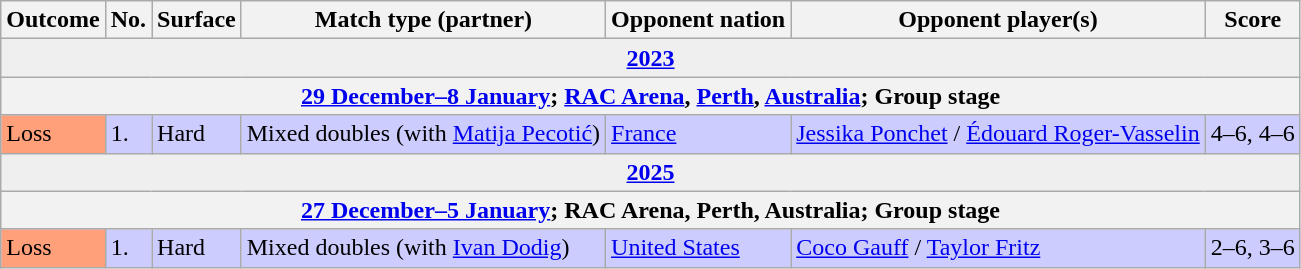<table class=wikitable>
<tr>
<th>Outcome</th>
<th>No.</th>
<th>Surface</th>
<th>Match type (partner)</th>
<th>Opponent nation</th>
<th>Opponent player(s)</th>
<th>Score</th>
</tr>
<tr bgcolor="efefef" class="sortbottom">
<td colspan="7" align="center"><strong><a href='#'>2023</a></strong></td>
</tr>
<tr>
<th colspan="7"><a href='#'>29 December–8 January</a>; <a href='#'>RAC Arena</a>, <a href='#'>Perth</a>, <a href='#'>Australia</a>; Group stage</th>
</tr>
<tr style="background:#ccf;">
<td bgcolor=FFA07A>Loss</td>
<td>1.</td>
<td>Hard</td>
<td>Mixed doubles (with <a href='#'>Matija Pecotić</a>)</td>
<td rowspan=1> <a href='#'>France</a></td>
<td> <a href='#'>Jessika Ponchet</a> /  <a href='#'>Édouard Roger-Vasselin</a></td>
<td>4–6, 4–6</td>
</tr>
<tr bgcolor="efefef" class="sortbottom">
<td colspan="7" align="center"><strong><a href='#'>2025</a></strong></td>
</tr>
<tr>
<th colspan="7"><a href='#'>27 December–5 January</a>; RAC Arena, Perth, Australia; Group stage</th>
</tr>
<tr style="background:#ccf;">
<td bgcolor=FFA07A>Loss</td>
<td>1.</td>
<td>Hard</td>
<td>Mixed doubles (with <a href='#'>Ivan Dodig</a>)</td>
<td rowspan=1> <a href='#'>United States</a></td>
<td> <a href='#'>Coco Gauff</a> /  <a href='#'>Taylor Fritz</a></td>
<td>2–6, 3–6</td>
</tr>
</table>
